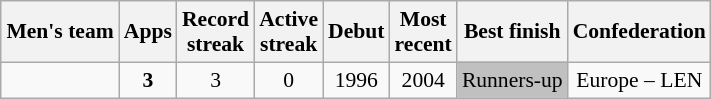<table class="wikitable" style="text-align: center; font-size: 90%; margin-left: 1em;">
<tr>
<th>Men's team</th>
<th>Apps</th>
<th>Record<br>streak</th>
<th>Active<br>streak</th>
<th>Debut</th>
<th>Most<br>recent</th>
<th>Best finish</th>
<th>Confederation</th>
</tr>
<tr>
<td style="text-align: left;"></td>
<td><strong>3</strong></td>
<td>3</td>
<td>0</td>
<td>1996</td>
<td>2004</td>
<td style="background-color: silver;">Runners-up</td>
<td>Europe – LEN</td>
</tr>
</table>
